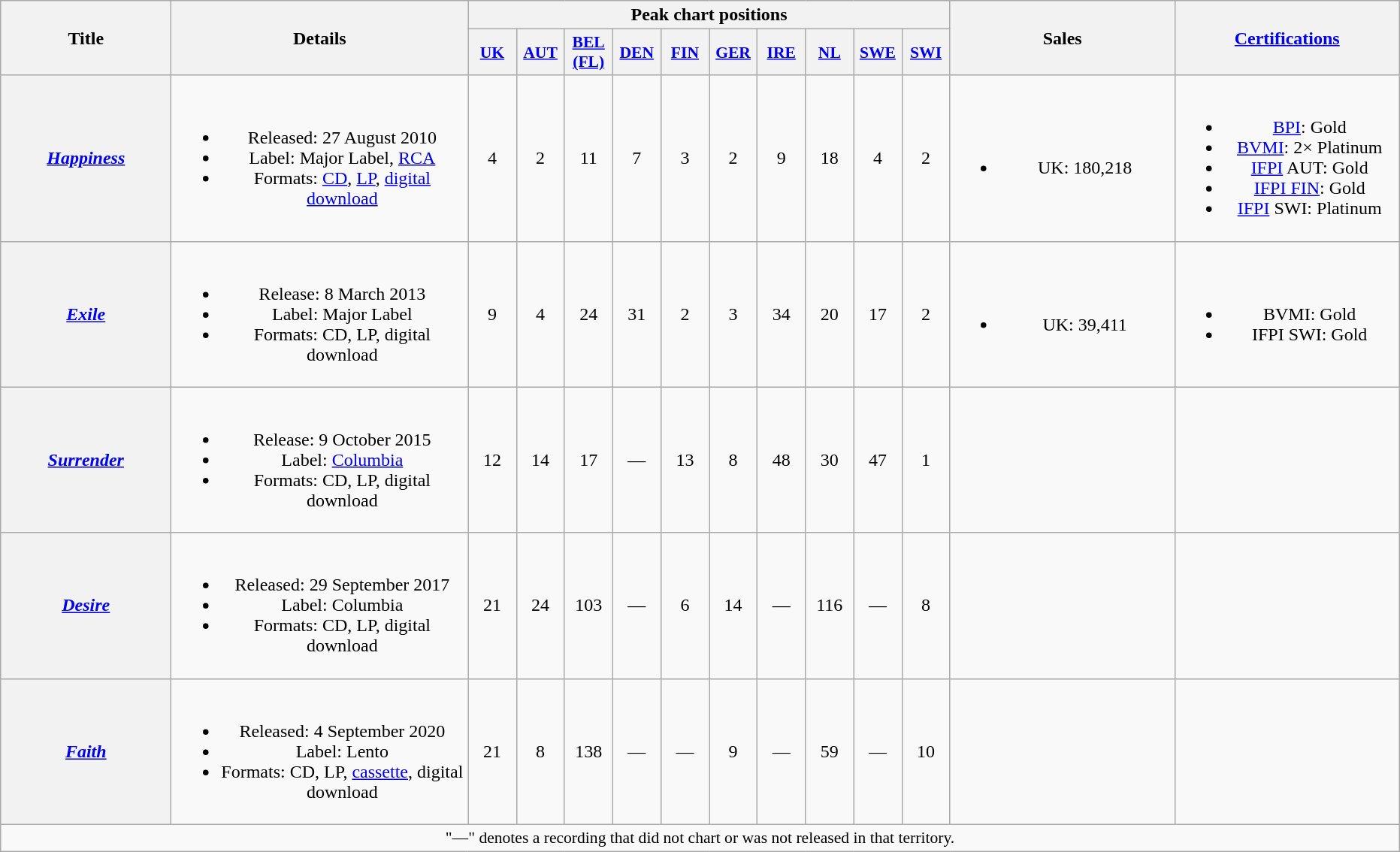<table class="wikitable plainrowheaders" style="text-align:center;">
<tr>
<th scope="col" rowspan="2" style="width:9em;">Title</th>
<th scope="col" rowspan="2" style="width:16em;">Details</th>
<th scope="col" colspan="10">Peak chart positions</th>
<th scope="col" rowspan="2" style="width:12em;">Sales</th>
<th scope="col" rowspan="2" style="width:12em;"><a href='#'>Certifications</a></th>
</tr>
<tr>
<th style="width:2.5em;font-size:90%;"><a href='#'>UK</a><br></th>
<th style="width:2.5em;font-size:90%;"><a href='#'>AUT</a><br></th>
<th style="width:2.5em;font-size:90%;"><a href='#'>BEL (FL)</a><br></th>
<th style="width:2.5em;font-size:90%;"><a href='#'>DEN</a><br></th>
<th style="width:2.5em;font-size:90%;"><a href='#'>FIN</a><br></th>
<th style="width:2.5em;font-size:90%;"><a href='#'>GER</a><br></th>
<th style="width:2.5em;font-size:90%;"><a href='#'>IRE</a><br></th>
<th style="width:2.5em;font-size:90%;"><a href='#'>NL</a><br></th>
<th style="width:2.5em;font-size:90%;"><a href='#'>SWE</a><br></th>
<th style="width:2.5em;font-size:90%;"><a href='#'>SWI</a><br></th>
</tr>
<tr>
<th scope="row"><em><a href='#'>Happiness</a></em></th>
<td><br><ul><li>Released: 27 August 2010</li><li>Label: Major Label, <a href='#'>RCA</a></li><li>Formats: <a href='#'>CD</a>, <a href='#'>LP</a>, <a href='#'>digital download</a></li></ul></td>
<td>4</td>
<td>2</td>
<td>11</td>
<td>7</td>
<td>3</td>
<td>2</td>
<td>9</td>
<td>18</td>
<td>4</td>
<td>2</td>
<td><br><ul><li>UK: 180,218</li></ul></td>
<td><br><ul><li><a href='#'>BPI</a>: Gold</li><li><a href='#'>BVMI</a>: 2× Platinum</li><li><a href='#'>IFPI</a> AUT: Gold</li><li><a href='#'>IFPI FIN</a>: Gold</li><li><a href='#'>IFPI</a> SWI: Platinum</li></ul></td>
</tr>
<tr>
<th scope="row"><em><a href='#'>Exile</a></em></th>
<td><br><ul><li>Release: 8 March 2013</li><li>Label: Major Label</li><li>Formats: CD, LP, digital download</li></ul></td>
<td>9</td>
<td>4</td>
<td>24</td>
<td>31</td>
<td>2</td>
<td>3</td>
<td>34</td>
<td>20</td>
<td>17</td>
<td>2</td>
<td><br><ul><li>UK: 39,411</li></ul></td>
<td><br><ul><li>BVMI: Gold</li><li>IFPI SWI: Gold</li></ul></td>
</tr>
<tr>
<th scope="row"><em><a href='#'>Surrender</a></em></th>
<td><br><ul><li>Release: 9 October 2015</li><li>Label: <a href='#'>Columbia</a></li><li>Formats: CD, LP, digital download</li></ul></td>
<td>12</td>
<td>14</td>
<td>17</td>
<td>—</td>
<td>13</td>
<td>8</td>
<td>48</td>
<td>30</td>
<td>47</td>
<td>1</td>
<td></td>
<td></td>
</tr>
<tr>
<th scope="row"><em><a href='#'>Desire</a></em></th>
<td><br><ul><li>Released: 29 September 2017</li><li>Label: Columbia</li><li>Formats: CD, LP, digital download</li></ul></td>
<td>21</td>
<td>24</td>
<td>103</td>
<td>—</td>
<td>6</td>
<td>14</td>
<td>—</td>
<td>116</td>
<td>—</td>
<td>8</td>
<td></td>
<td></td>
</tr>
<tr>
<th scope="row"><em><a href='#'>Faith</a></em></th>
<td><br><ul><li>Released: 4 September 2020</li><li>Label: Lento</li><li>Formats: CD, LP, <a href='#'>cassette</a>, digital download</li></ul></td>
<td>21</td>
<td>8</td>
<td>138</td>
<td>—</td>
<td>—</td>
<td>9</td>
<td>—</td>
<td>59</td>
<td>—</td>
<td>10</td>
<td></td>
<td></td>
</tr>
<tr>
<td colspan="14" style="font-size:90%">"—" denotes a recording that did not chart or was not released in that territory.</td>
</tr>
</table>
